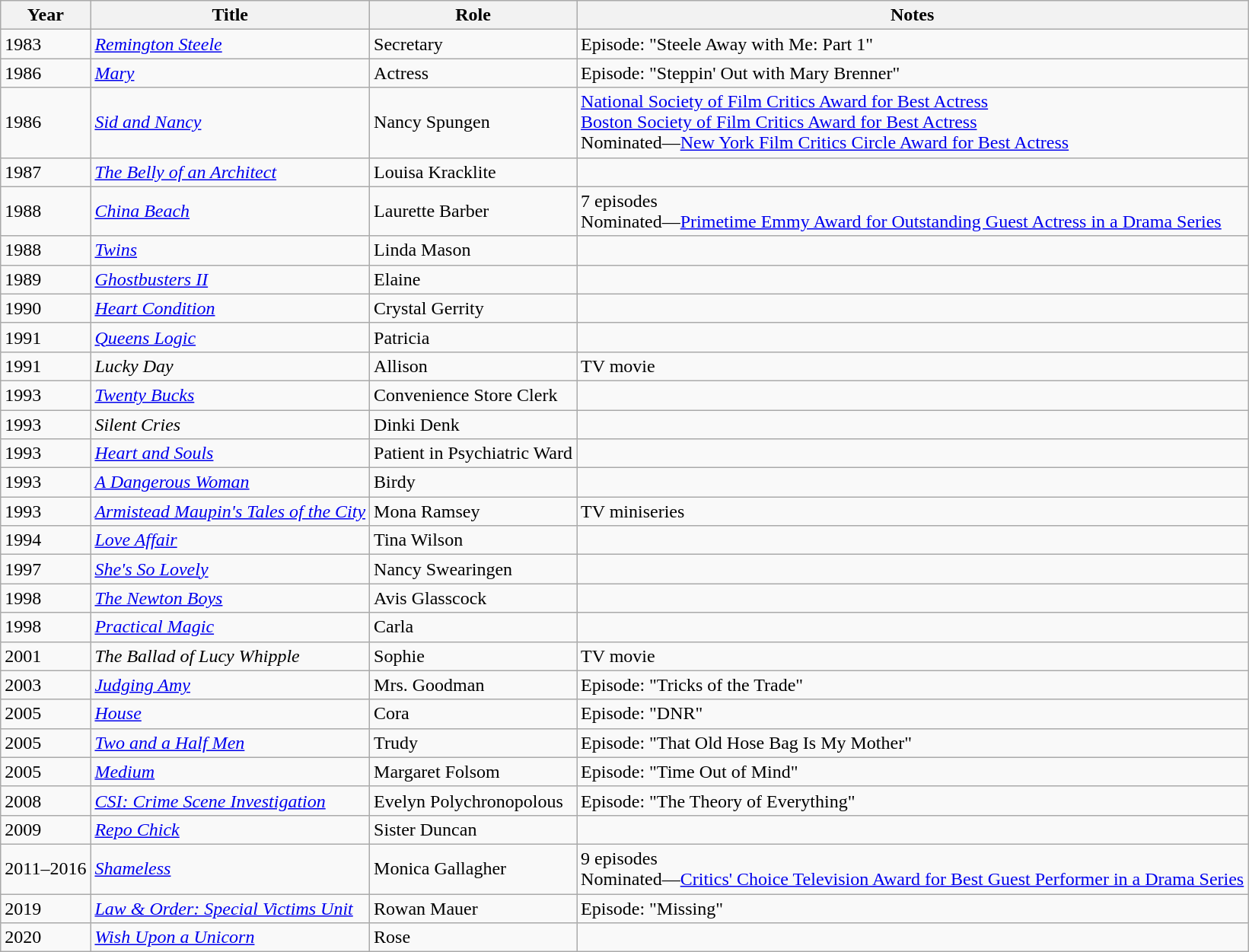<table class="wikitable sortable">
<tr>
<th>Year</th>
<th>Title</th>
<th>Role</th>
<th class="unsortable">Notes</th>
</tr>
<tr>
<td>1983</td>
<td><em><a href='#'>Remington Steele</a></em></td>
<td>Secretary</td>
<td>Episode: "Steele Away with Me: Part 1"</td>
</tr>
<tr>
<td>1986</td>
<td><em><a href='#'>Mary</a></em></td>
<td>Actress</td>
<td>Episode: "Steppin' Out with Mary Brenner"</td>
</tr>
<tr>
<td>1986</td>
<td><em><a href='#'>Sid and Nancy</a></em></td>
<td>Nancy Spungen</td>
<td><a href='#'>National Society of Film Critics Award for Best Actress</a><br><a href='#'>Boston Society of Film Critics Award for Best Actress</a><br>Nominated—<a href='#'>New York Film Critics Circle Award for Best Actress</a> </td>
</tr>
<tr>
<td>1987</td>
<td><em><a href='#'>The Belly of an Architect</a></em></td>
<td>Louisa Kracklite</td>
<td></td>
</tr>
<tr>
<td>1988</td>
<td><em><a href='#'>China Beach</a></em></td>
<td>Laurette Barber</td>
<td>7 episodes<br>Nominated—<a href='#'>Primetime Emmy Award for Outstanding Guest Actress in a Drama Series</a> </td>
</tr>
<tr>
<td>1988</td>
<td><em><a href='#'>Twins</a></em></td>
<td>Linda Mason</td>
<td></td>
</tr>
<tr>
<td>1989</td>
<td><em><a href='#'>Ghostbusters II</a></em></td>
<td>Elaine</td>
<td></td>
</tr>
<tr>
<td>1990</td>
<td><em><a href='#'>Heart Condition</a></em></td>
<td>Crystal Gerrity</td>
<td></td>
</tr>
<tr>
<td>1991</td>
<td><em><a href='#'>Queens Logic</a></em></td>
<td>Patricia</td>
<td></td>
</tr>
<tr>
<td>1991</td>
<td><em>Lucky Day</em></td>
<td>Allison</td>
<td>TV movie</td>
</tr>
<tr>
<td>1993</td>
<td><em><a href='#'>Twenty Bucks</a></em></td>
<td>Convenience Store Clerk</td>
<td></td>
</tr>
<tr>
<td>1993</td>
<td><em>Silent Cries</em></td>
<td>Dinki Denk</td>
<td></td>
</tr>
<tr>
<td>1993</td>
<td><em><a href='#'>Heart and Souls</a></em></td>
<td>Patient in Psychiatric Ward</td>
<td></td>
</tr>
<tr>
<td>1993</td>
<td><em><a href='#'>A Dangerous Woman</a></em></td>
<td>Birdy</td>
<td></td>
</tr>
<tr>
<td>1993</td>
<td><em><a href='#'>Armistead Maupin's Tales of the City</a></em></td>
<td>Mona Ramsey</td>
<td>TV miniseries</td>
</tr>
<tr>
<td>1994</td>
<td><em><a href='#'>Love Affair</a></em></td>
<td>Tina Wilson</td>
<td></td>
</tr>
<tr>
<td>1997</td>
<td><em><a href='#'>She's So Lovely</a> </em></td>
<td>Nancy Swearingen</td>
<td></td>
</tr>
<tr>
<td>1998</td>
<td><em><a href='#'>The Newton Boys</a></em></td>
<td>Avis Glasscock</td>
<td></td>
</tr>
<tr>
<td>1998</td>
<td><em><a href='#'>Practical Magic</a></em></td>
<td>Carla</td>
<td></td>
</tr>
<tr>
<td>2001</td>
<td><em>The Ballad of Lucy Whipple</em></td>
<td>Sophie</td>
<td>TV movie</td>
</tr>
<tr>
<td>2003</td>
<td><em><a href='#'>Judging Amy</a></em></td>
<td>Mrs. Goodman</td>
<td>Episode: "Tricks of the Trade"</td>
</tr>
<tr>
<td>2005</td>
<td><em><a href='#'>House</a></em></td>
<td>Cora</td>
<td>Episode: "DNR"</td>
</tr>
<tr>
<td>2005</td>
<td><em><a href='#'>Two and a Half Men</a></em></td>
<td>Trudy</td>
<td>Episode: "That Old Hose Bag Is My Mother"</td>
</tr>
<tr>
<td>2005</td>
<td><em><a href='#'>Medium</a></em></td>
<td>Margaret Folsom</td>
<td>Episode: "Time Out of Mind"</td>
</tr>
<tr>
<td>2008</td>
<td><em><a href='#'>CSI: Crime Scene Investigation</a></em></td>
<td>Evelyn Polychronopolous</td>
<td>Episode: "The Theory of Everything"</td>
</tr>
<tr>
<td>2009</td>
<td><em><a href='#'>Repo Chick</a></em></td>
<td>Sister Duncan</td>
<td></td>
</tr>
<tr>
<td>2011–2016</td>
<td><em><a href='#'>Shameless</a></em></td>
<td>Monica Gallagher</td>
<td>9 episodes<br>Nominated—<a href='#'>Critics' Choice Television Award for Best Guest Performer in a Drama Series</a> </td>
</tr>
<tr>
<td>2019</td>
<td><em><a href='#'>Law & Order: Special Victims Unit</a></em></td>
<td>Rowan Mauer</td>
<td>Episode: "Missing"</td>
</tr>
<tr>
<td>2020</td>
<td><em><a href='#'>Wish Upon a Unicorn</a></em></td>
<td>Rose</td>
<td></td>
</tr>
</table>
